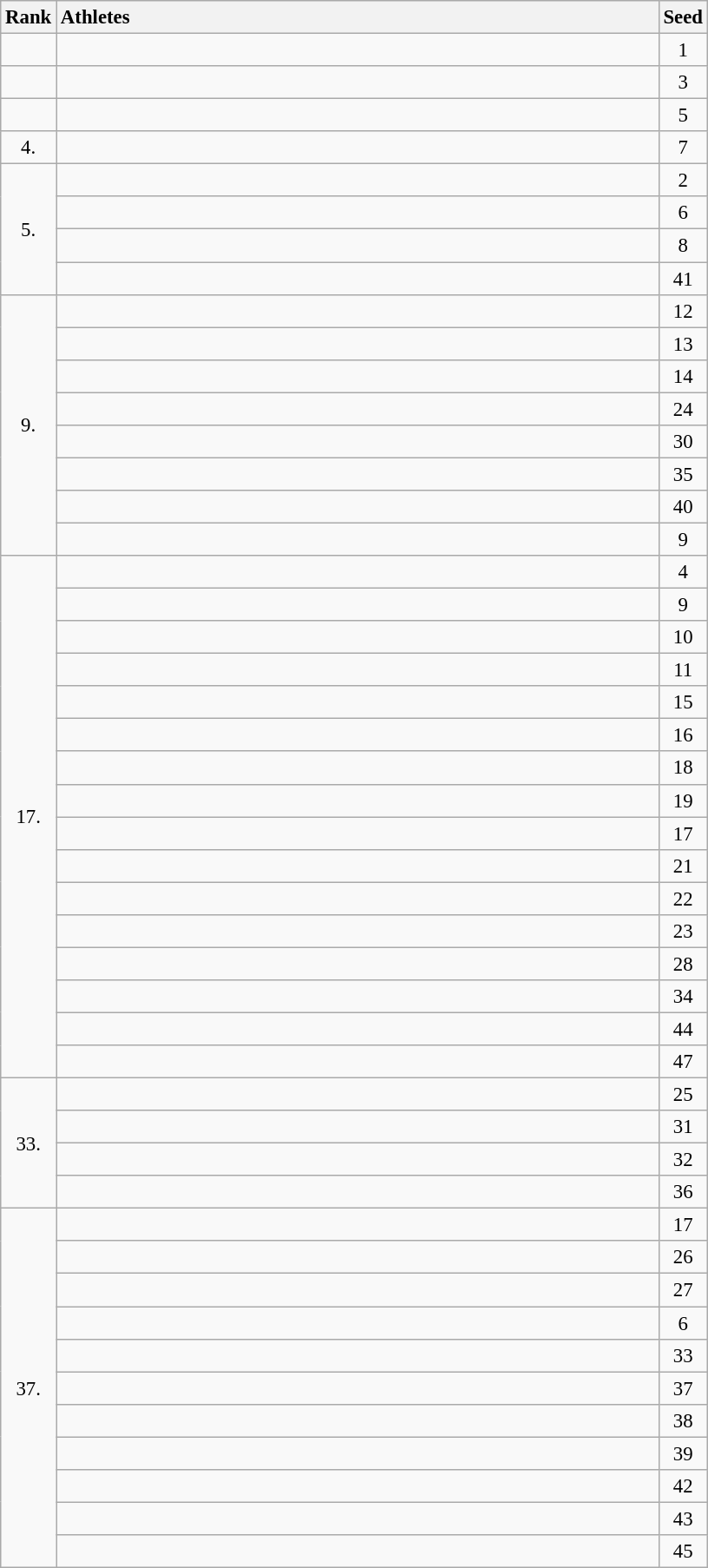<table class="wikitable" style="font-size:95%;">
<tr>
<th>Rank</th>
<th style="text-align: left; width: 30em">Athletes</th>
<th>Seed</th>
</tr>
<tr>
<td align="center"></td>
<td></td>
<td align="center">1</td>
</tr>
<tr>
<td align="center"></td>
<td></td>
<td align="center">3</td>
</tr>
<tr>
<td align="center"></td>
<td></td>
<td align="center">5</td>
</tr>
<tr>
<td align="center">4.</td>
<td></td>
<td align="center">7</td>
</tr>
<tr>
<td rowspan=4 align="center">5.</td>
<td></td>
<td align="center">2</td>
</tr>
<tr>
<td></td>
<td align="center">6</td>
</tr>
<tr>
<td></td>
<td align="center">8</td>
</tr>
<tr>
<td></td>
<td align="center">41</td>
</tr>
<tr>
<td rowspan=8 align="center">9.</td>
<td></td>
<td align="center">12</td>
</tr>
<tr>
<td></td>
<td align="center">13</td>
</tr>
<tr>
<td></td>
<td align="center">14</td>
</tr>
<tr>
<td></td>
<td align="center">24</td>
</tr>
<tr>
<td></td>
<td align="center">30</td>
</tr>
<tr>
<td></td>
<td align="center">35</td>
</tr>
<tr>
<td></td>
<td align="center">40</td>
</tr>
<tr>
<td></td>
<td align="center">9</td>
</tr>
<tr>
<td rowspan=16 align="center">17.</td>
<td></td>
<td align="center">4</td>
</tr>
<tr>
<td></td>
<td align="center">9</td>
</tr>
<tr>
<td></td>
<td align="center">10</td>
</tr>
<tr>
<td></td>
<td align="center">11</td>
</tr>
<tr>
<td></td>
<td align="center">15</td>
</tr>
<tr>
<td></td>
<td align="center">16</td>
</tr>
<tr>
<td></td>
<td align="center">18</td>
</tr>
<tr>
<td></td>
<td align="center">19</td>
</tr>
<tr>
<td></td>
<td align="center">17</td>
</tr>
<tr>
<td></td>
<td align="center">21</td>
</tr>
<tr>
<td></td>
<td align="center">22</td>
</tr>
<tr>
<td></td>
<td align="center">23</td>
</tr>
<tr>
<td></td>
<td align="center">28</td>
</tr>
<tr>
<td></td>
<td align="center">34</td>
</tr>
<tr>
<td></td>
<td align="center">44</td>
</tr>
<tr>
<td></td>
<td align="center">47</td>
</tr>
<tr>
<td rowspan=4 align="center">33.</td>
<td></td>
<td align="center">25</td>
</tr>
<tr>
<td></td>
<td align="center">31</td>
</tr>
<tr>
<td></td>
<td align="center">32</td>
</tr>
<tr>
<td></td>
<td align="center">36</td>
</tr>
<tr>
<td rowspan=12 align="center">37.</td>
<td></td>
<td align="center">17</td>
</tr>
<tr>
<td></td>
<td align="center">26</td>
</tr>
<tr>
<td></td>
<td align="center">27</td>
</tr>
<tr>
<td></td>
<td align="center">6</td>
</tr>
<tr>
<td></td>
<td align="center">33</td>
</tr>
<tr>
<td></td>
<td align="center">37</td>
</tr>
<tr>
<td></td>
<td align="center">38</td>
</tr>
<tr>
<td></td>
<td align="center">39</td>
</tr>
<tr>
<td></td>
<td align="center">42</td>
</tr>
<tr>
<td></td>
<td align="center">43</td>
</tr>
<tr>
<td></td>
<td align="center">45</td>
</tr>
</table>
